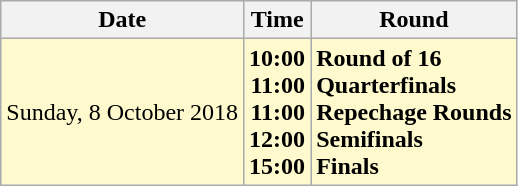<table class="wikitable">
<tr>
<th>Date</th>
<th>Time</th>
<th>Round</th>
</tr>
<tr>
<td style="background:lemonchiffon">Sunday, 8 October 2018</td>
<td style="background:lemonchiffon" align="right"><strong>10:00<br>11:00<br>11:00<br>12:00<br>15:00</strong></td>
<td style="background:lemonchiffon"><strong>Round of 16<br>Quarterfinals<br>Repechage Rounds<br>Semifinals<br>Finals</strong></td>
</tr>
</table>
